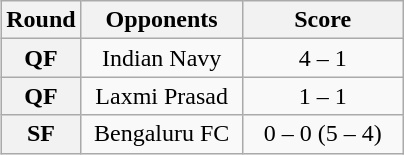<table class="wikitable plainrowheaders" style="text-align:center;margin-left:1em;float:right">
<tr>
<th scope="col" style="width:25px;">Round</th>
<th scope="col" style="width:100px;">Opponents</th>
<th scope="col" style="width:100px;">Score</th>
</tr>
<tr>
<th scope=row style="text-align:center">QF</th>
<td>Indian Navy</td>
<td>4 – 1</td>
</tr>
<tr>
<th scope=row style="text-align:center">QF</th>
<td>Laxmi Prasad</td>
<td>1 – 1</td>
</tr>
<tr>
<th scope=row style="text-align:center">SF</th>
<td>Bengaluru FC</td>
<td>0 – 0 (5 – 4)</td>
</tr>
</table>
